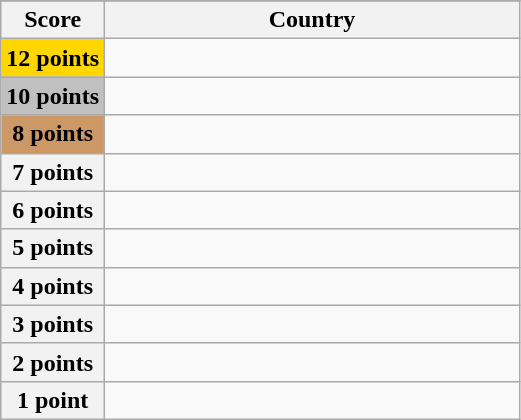<table class="wikitable">
<tr>
</tr>
<tr>
<th scope="col" width="20%">Score</th>
<th scope="col">Country</th>
</tr>
<tr>
<th scope="row" style="background:gold">12 points</th>
<td></td>
</tr>
<tr>
<th scope="row" style="background:silver">10 points</th>
<td></td>
</tr>
<tr>
<th scope="row" style="background:#CC9966">8 points</th>
<td></td>
</tr>
<tr>
<th scope="row">7 points</th>
<td></td>
</tr>
<tr>
<th scope="row">6 points</th>
<td></td>
</tr>
<tr>
<th scope="row">5 points</th>
<td></td>
</tr>
<tr>
<th scope="row">4 points</th>
<td></td>
</tr>
<tr>
<th scope="row">3 points</th>
<td></td>
</tr>
<tr>
<th scope="row">2 points</th>
<td></td>
</tr>
<tr>
<th scope="row">1 point</th>
<td></td>
</tr>
</table>
